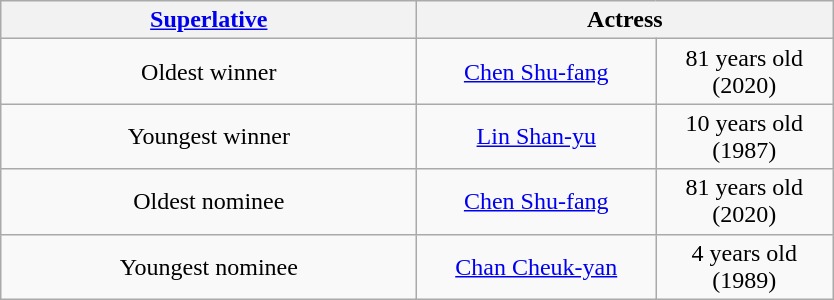<table class="wikitable" style="text-align: center">
<tr>
<th style="width:270px;"><strong><a href='#'>Superlative</a></strong></th>
<th colspan="2" style="width:270px;"><strong>Actress</strong></th>
</tr>
<tr>
<td>Oldest winner</td>
<td><a href='#'>Chen Shu-fang</a></td>
<td>81 years old<br>(2020)</td>
</tr>
<tr>
<td>Youngest winner</td>
<td><a href='#'>Lin Shan-yu</a></td>
<td>10 years old<br>(1987)</td>
</tr>
<tr>
<td>Oldest nominee</td>
<td><a href='#'>Chen Shu-fang</a></td>
<td>81 years old<br>(2020)</td>
</tr>
<tr>
<td>Youngest nominee</td>
<td><a href='#'>Chan Cheuk-yan</a></td>
<td>4 years old<br>(1989)</td>
</tr>
</table>
